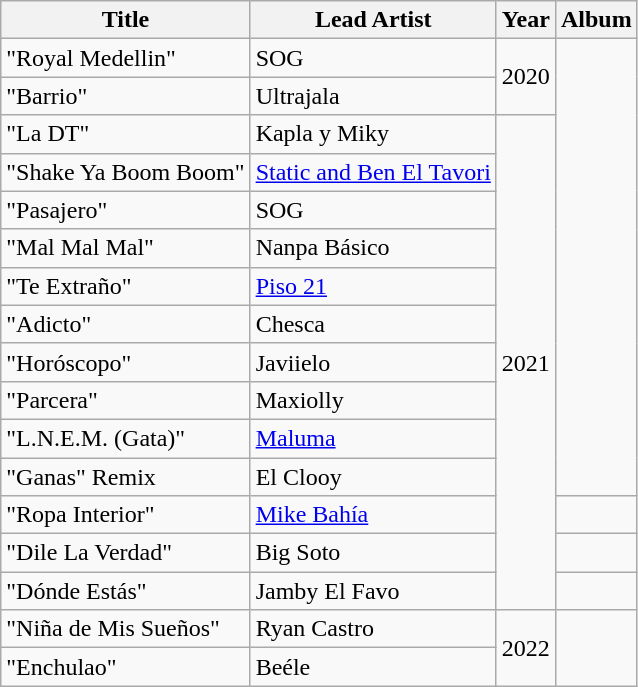<table class="wikitable">
<tr>
<th>Title</th>
<th>Lead Artist</th>
<th>Year</th>
<th>Album</th>
</tr>
<tr>
<td>"Royal Medellin"</td>
<td>SOG</td>
<td rowspan="2">2020</td>
<td rowspan="12"></td>
</tr>
<tr>
<td>"Barrio"</td>
<td>Ultrajala</td>
</tr>
<tr>
<td>"La DT"</td>
<td>Kapla y Miky</td>
<td rowspan="13">2021</td>
</tr>
<tr>
<td>"Shake Ya Boom Boom"</td>
<td><a href='#'>Static and Ben El Tavori</a></td>
</tr>
<tr>
<td>"Pasajero"</td>
<td>SOG</td>
</tr>
<tr>
<td>"Mal Mal Mal"</td>
<td>Nanpa Básico</td>
</tr>
<tr>
<td>"Te Extraño"</td>
<td><a href='#'>Piso 21</a></td>
</tr>
<tr>
<td>"Adicto"</td>
<td>Chesca</td>
</tr>
<tr>
<td>"Horóscopo"</td>
<td>Javiielo</td>
</tr>
<tr>
<td>"Parcera"</td>
<td>Maxiolly</td>
</tr>
<tr>
<td>"L.N.E.M. (Gata)"</td>
<td><a href='#'>Maluma</a></td>
</tr>
<tr>
<td>"Ganas" Remix</td>
<td>El Clooy</td>
</tr>
<tr>
<td>"Ropa Interior"</td>
<td><a href='#'>Mike Bahía</a></td>
<td></td>
</tr>
<tr>
<td>"Dile La Verdad"</td>
<td>Big Soto</td>
<td></td>
</tr>
<tr>
<td>"Dónde Estás"</td>
<td>Jamby El Favo</td>
<td></td>
</tr>
<tr>
<td>"Niña de Mis Sueños"</td>
<td>Ryan Castro</td>
<td rowspan="2">2022</td>
<td rowspan="2"></td>
</tr>
<tr>
<td>"Enchulao"</td>
<td>Beéle</td>
</tr>
</table>
